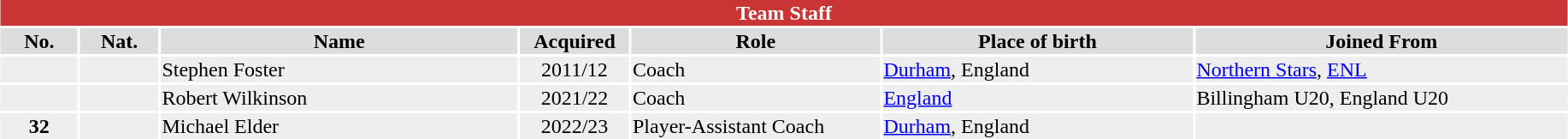<table class="toccolours" style="width:97%; clear:both; margin:1.5em auto; text-align:center;">
<tr>
<th colspan="10" style="background:#c93434; color:#FFFFFF;” ">Team Staff</th>
</tr>
<tr style="background:#ddd;">
<th width="5%">No.</th>
<th width="5%">Nat.</th>
<th>Name</th>
<th width="7%">Acquired</th>
<th width="16%">Role</th>
<th width="20%">Place of birth</th>
<th width="24%">Joined From</th>
</tr>
<tr style="background:#eee;">
<td></td>
<td></td>
<td align="left">Stephen Foster</td>
<td>2011/12</td>
<td align="left">Coach</td>
<td align="left"><a href='#'>Durham</a>, England</td>
<td align="left"><a href='#'>Northern Stars</a>, <a href='#'>ENL</a></td>
</tr>
<tr style="background:#eee;">
<td></td>
<td></td>
<td align="left">Robert Wilkinson</td>
<td>2021/22</td>
<td align="left">Coach</td>
<td align="left"><a href='#'>England</a></td>
<td align="left">Billingham U20, England U20</td>
</tr>
<tr style="background:#eee;">
<td><strong>32</strong></td>
<td></td>
<td align="left">Michael Elder</td>
<td>2022/23</td>
<td align="left">Player-Assistant Coach</td>
<td align="left"><a href='#'>Durham</a>, England</td>
<td align="left"></td>
</tr>
</table>
